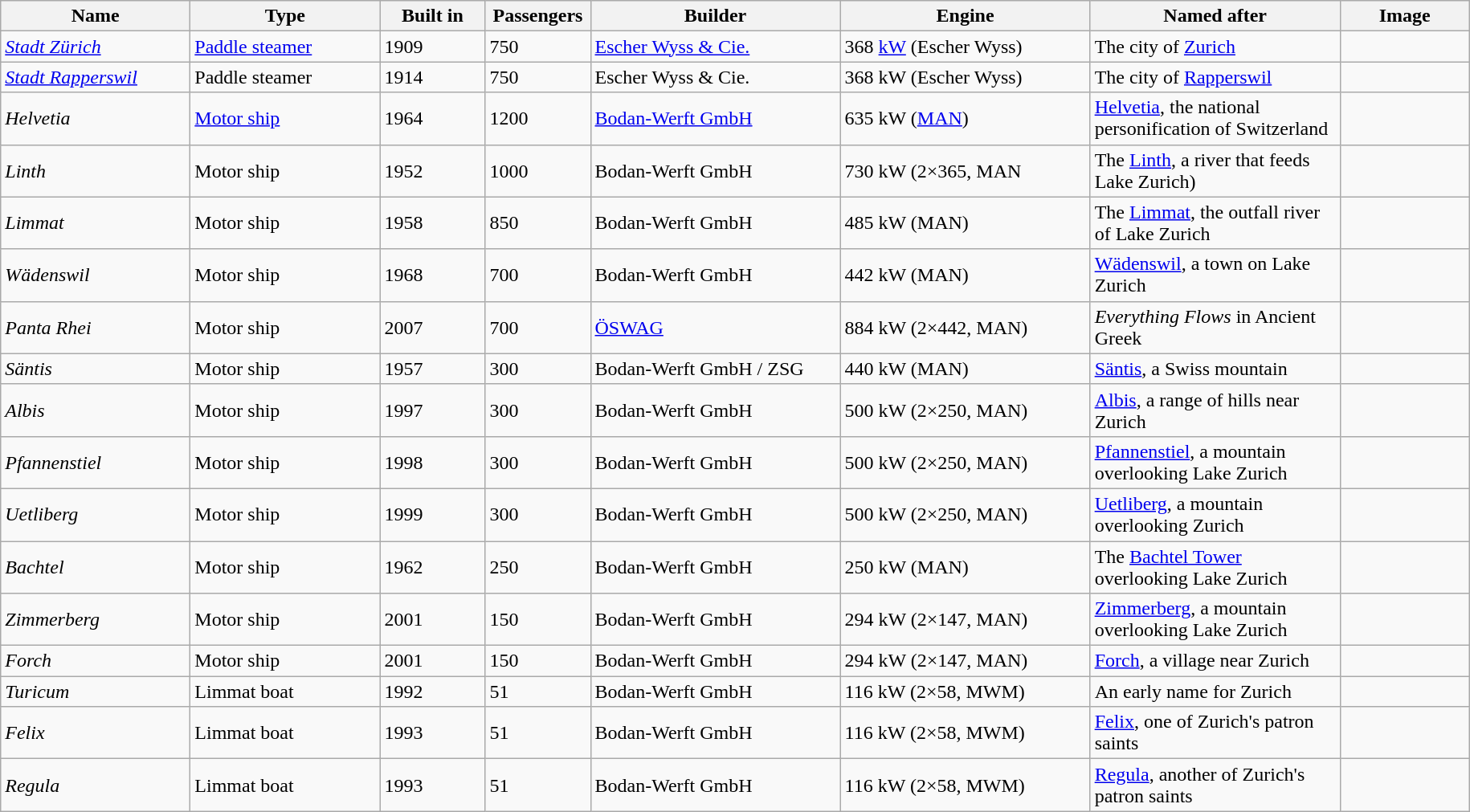<table class="wikitable sortable">
<tr>
<th width="150">Name</th>
<th width="150">Type</th>
<th width="80">Built in</th>
<th width="80">Passengers</th>
<th width="200">Builder</th>
<th width="200">Engine</th>
<th width="200">Named after</th>
<th width="100">Image</th>
</tr>
<tr ->
<td><a href='#'><em>Stadt Zürich</em></a></td>
<td><a href='#'>Paddle steamer</a></td>
<td>1909</td>
<td>750</td>
<td><a href='#'>Escher Wyss & Cie.</a></td>
<td>368 <a href='#'>kW</a> (Escher Wyss)</td>
<td>The city of <a href='#'>Zurich</a></td>
<td></td>
</tr>
<tr ->
<td><a href='#'><em>Stadt Rapperswil</em></a></td>
<td>Paddle steamer</td>
<td>1914</td>
<td>750</td>
<td>Escher Wyss & Cie.</td>
<td>368 kW (Escher Wyss)</td>
<td>The city of <a href='#'>Rapperswil</a></td>
<td></td>
</tr>
<tr ->
<td><em>Helvetia</em></td>
<td><a href='#'>Motor ship</a></td>
<td>1964</td>
<td>1200</td>
<td><a href='#'>Bodan-Werft GmbH</a></td>
<td>635 kW (<a href='#'>MAN</a>)</td>
<td><a href='#'>Helvetia</a>, the national personification of Switzerland</td>
<td></td>
</tr>
<tr ->
<td><em>Linth</em></td>
<td>Motor ship</td>
<td>1952</td>
<td>1000</td>
<td>Bodan-Werft GmbH</td>
<td>730 kW (2×365, MAN</td>
<td>The <a href='#'>Linth</a>, a river that feeds Lake Zurich)</td>
<td></td>
</tr>
<tr ->
<td><em>Limmat</em></td>
<td>Motor ship</td>
<td>1958</td>
<td>850</td>
<td>Bodan-Werft GmbH</td>
<td>485 kW (MAN)</td>
<td>The <a href='#'>Limmat</a>, the outfall river of Lake Zurich</td>
<td></td>
</tr>
<tr ->
<td><em>Wädenswil</em></td>
<td>Motor ship</td>
<td>1968</td>
<td>700</td>
<td>Bodan-Werft GmbH</td>
<td>442 kW (MAN)</td>
<td><a href='#'>Wädenswil</a>, a town on Lake Zurich</td>
<td></td>
</tr>
<tr ->
<td><em>Panta Rhei</em></td>
<td>Motor ship</td>
<td>2007</td>
<td>700</td>
<td><a href='#'>ÖSWAG</a></td>
<td>884 kW (2×442, MAN)</td>
<td><em>Everything Flows</em> in Ancient Greek</td>
<td></td>
</tr>
<tr ->
<td><em>Säntis</em> </td>
<td>Motor ship</td>
<td>1957</td>
<td>300</td>
<td>Bodan-Werft GmbH / ZSG</td>
<td>440 kW (MAN)</td>
<td><a href='#'>Säntis</a>, a Swiss mountain</td>
<td></td>
</tr>
<tr ->
<td><em>Albis</em></td>
<td>Motor ship</td>
<td>1997</td>
<td>300</td>
<td>Bodan-Werft GmbH</td>
<td>500 kW (2×250, MAN)</td>
<td><a href='#'>Albis</a>, a range of hills near Zurich</td>
<td></td>
</tr>
<tr ->
<td><em>Pfannenstiel</em></td>
<td>Motor ship</td>
<td>1998</td>
<td>300</td>
<td>Bodan-Werft GmbH</td>
<td>500 kW (2×250, MAN)</td>
<td><a href='#'>Pfannenstiel</a>, a mountain overlooking Lake Zurich</td>
<td></td>
</tr>
<tr ->
<td><em>Uetliberg</em></td>
<td>Motor ship</td>
<td>1999</td>
<td>300</td>
<td>Bodan-Werft GmbH</td>
<td>500 kW (2×250, MAN)</td>
<td><a href='#'>Uetliberg</a>, a mountain overlooking Zurich</td>
<td></td>
</tr>
<tr ->
<td><em>Bachtel</em></td>
<td>Motor ship</td>
<td>1962</td>
<td>250</td>
<td>Bodan-Werft GmbH</td>
<td>250 kW (MAN)</td>
<td>The <a href='#'>Bachtel Tower</a> overlooking Lake Zurich</td>
<td></td>
</tr>
<tr ->
<td><em>Zimmerberg</em></td>
<td>Motor ship</td>
<td>2001</td>
<td>150</td>
<td>Bodan-Werft GmbH</td>
<td>294 kW (2×147, MAN)</td>
<td><a href='#'>Zimmerberg</a>, a mountain overlooking Lake Zurich</td>
<td></td>
</tr>
<tr ->
<td><em>Forch</em></td>
<td>Motor ship</td>
<td>2001</td>
<td>150</td>
<td>Bodan-Werft GmbH</td>
<td>294 kW (2×147, MAN)</td>
<td><a href='#'>Forch</a>, a village near Zurich</td>
<td></td>
</tr>
<tr ->
<td><em>Turicum</em></td>
<td>Limmat boat</td>
<td>1992</td>
<td>51</td>
<td>Bodan-Werft GmbH</td>
<td>116 kW (2×58, MWM)</td>
<td>An early name for Zurich</td>
<td></td>
</tr>
<tr ->
<td><em>Felix</em></td>
<td>Limmat boat</td>
<td>1993</td>
<td>51</td>
<td>Bodan-Werft GmbH</td>
<td>116 kW (2×58, MWM)</td>
<td><a href='#'>Felix</a>, one of Zurich's patron saints</td>
<td></td>
</tr>
<tr ->
<td><em>Regula</em></td>
<td>Limmat boat</td>
<td>1993</td>
<td>51</td>
<td>Bodan-Werft GmbH</td>
<td>116 kW (2×58, MWM)</td>
<td><a href='#'>Regula</a>, another of Zurich's patron saints</td>
<td></td>
</tr>
</table>
